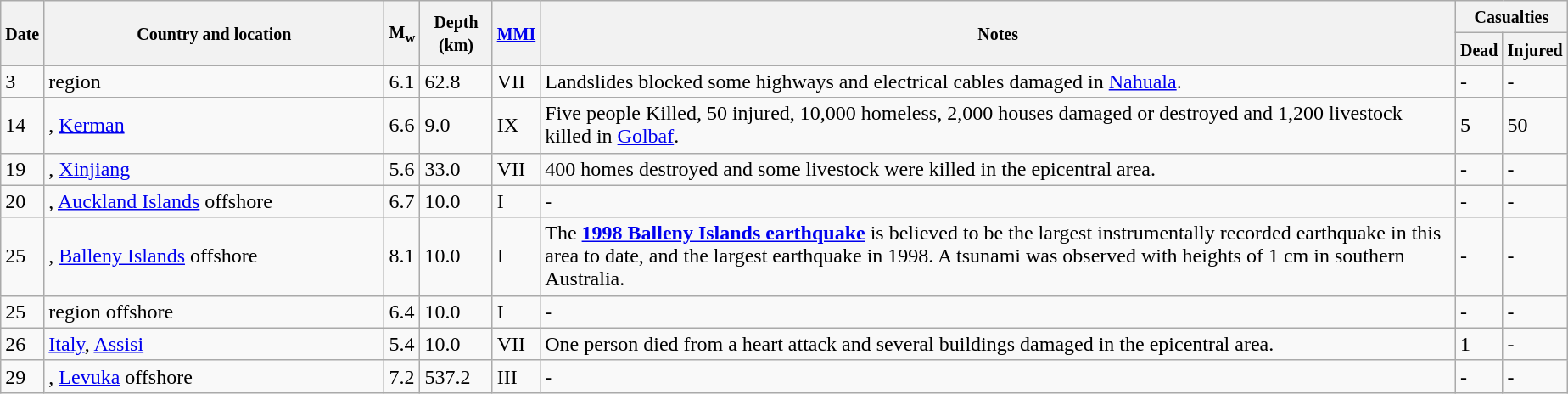<table class="wikitable sortable" style="border:1px black; margin-left:1em;">
<tr>
<th rowspan="2"><small>Date</small></th>
<th rowspan="2" style="width: 260px"><small>Country and location</small></th>
<th rowspan="2"><small>M<sub>w</sub></small></th>
<th rowspan="2"><small>Depth (km)</small></th>
<th rowspan="2"><small><a href='#'>MMI</a></small></th>
<th rowspan="2" class="unsortable"><small>Notes</small></th>
<th colspan="2"><small>Casualties</small></th>
</tr>
<tr>
<th><small>Dead</small></th>
<th><small>Injured</small></th>
</tr>
<tr>
<td>3</td>
<td> region</td>
<td>6.1</td>
<td>62.8</td>
<td>VII</td>
<td>Landslides blocked some highways and electrical cables damaged in <a href='#'>Nahuala</a>.</td>
<td>-</td>
<td>-</td>
</tr>
<tr>
<td>14</td>
<td>, <a href='#'>Kerman</a></td>
<td>6.6</td>
<td>9.0</td>
<td>IX</td>
<td>Five people Killed, 50 injured, 10,000 homeless, 2,000 houses damaged or destroyed and 1,200 livestock killed in <a href='#'>Golbaf</a>.</td>
<td>5</td>
<td>50</td>
</tr>
<tr>
<td>19</td>
<td>, <a href='#'>Xinjiang</a></td>
<td>5.6</td>
<td>33.0</td>
<td>VII</td>
<td>400 homes destroyed and some livestock were killed in the epicentral area.</td>
<td>-</td>
<td>-</td>
</tr>
<tr>
<td>20</td>
<td>, <a href='#'>Auckland Islands</a> offshore</td>
<td>6.7</td>
<td>10.0</td>
<td>I</td>
<td>-</td>
<td>-</td>
<td>-</td>
</tr>
<tr>
<td>25</td>
<td>, <a href='#'>Balleny Islands</a> offshore</td>
<td>8.1</td>
<td>10.0</td>
<td>I</td>
<td>The <strong><a href='#'>1998 Balleny Islands earthquake</a></strong> is believed to be the largest instrumentally recorded earthquake in this area to date, and the largest earthquake in 1998. A tsunami was observed with heights of 1 cm in southern Australia.</td>
<td>-</td>
<td>-</td>
</tr>
<tr>
<td>25</td>
<td> region offshore</td>
<td>6.4</td>
<td>10.0</td>
<td>I</td>
<td>-</td>
<td>-</td>
<td>-</td>
</tr>
<tr>
<td>26</td>
<td> <a href='#'>Italy</a>, <a href='#'>Assisi</a></td>
<td>5.4</td>
<td>10.0</td>
<td>VII</td>
<td>One person died from a heart attack and several buildings damaged in the epicentral area.</td>
<td>1</td>
<td>-</td>
</tr>
<tr>
<td>29</td>
<td>, <a href='#'>Levuka</a> offshore</td>
<td>7.2</td>
<td>537.2</td>
<td>III</td>
<td>-</td>
<td>-</td>
<td>-</td>
</tr>
<tr>
</tr>
</table>
